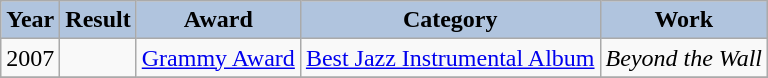<table class="wikitable">
<tr>
<th style="background:#b0c4de;">Year</th>
<th style="background:#b0c4de;">Result</th>
<th style="background:#b0c4de;">Award</th>
<th style="background:#b0c4de;">Category</th>
<th style="background:#b0c4de;">Work</th>
</tr>
<tr>
<td>2007</td>
<td></td>
<td><a href='#'>Grammy Award</a></td>
<td><a href='#'>Best Jazz Instrumental Album</a></td>
<td><em>Beyond the Wall</em></td>
</tr>
<tr>
</tr>
</table>
